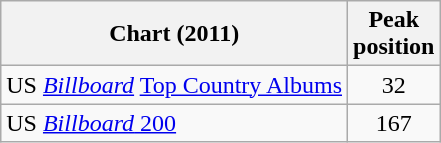<table class="wikitable">
<tr>
<th>Chart (2011)</th>
<th>Peak<br>position</th>
</tr>
<tr>
<td>US <em><a href='#'>Billboard</a></em> <a href='#'>Top Country Albums</a></td>
<td align="center">32</td>
</tr>
<tr>
<td>US <a href='#'><em>Billboard</em> 200</a></td>
<td align="center">167</td>
</tr>
</table>
